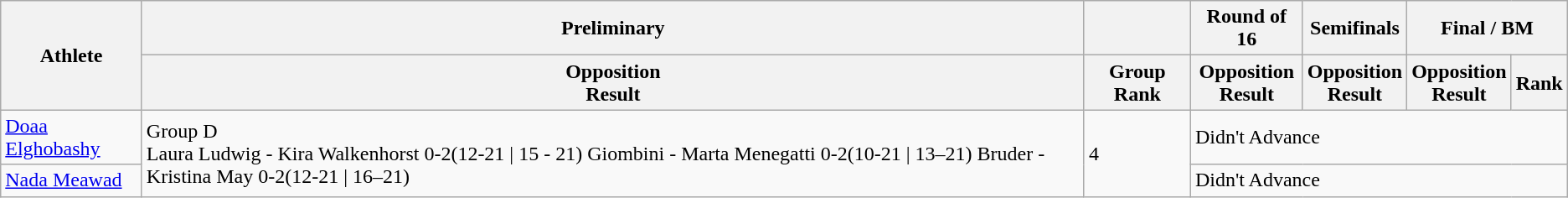<table class="wikitable">
<tr>
<th rowspan="2">Athlete</th>
<th>Preliminary</th>
<th></th>
<th>Round of 16</th>
<th>Semifinals</th>
<th colspan="2">Final / <abbr>BM</abbr></th>
</tr>
<tr>
<th>Opposition<br>Result</th>
<th>Group Rank</th>
<th>Opposition<br>Result</th>
<th>Opposition<br>Result</th>
<th>Opposition<br>Result</th>
<th>Rank</th>
</tr>
<tr>
<td><a href='#'>Doaa Elghobashy</a></td>
<td rowspan="2">Group D<br>
Laura Ludwig - Kira Walkenhorst
0-2(12-21 | 15 - 21)

Giombini - Marta Menegatti
0-2(10-21 | 13–21)

Bruder - Kristina May
0-2(12-21 | 16–21)</td>
<td rowspan="2">4</td>
<td colspan="4">Didn't Advance</td>
</tr>
<tr>
<td><a href='#'>Nada Meawad</a></td>
<td colspan="4">Didn't Advance</td>
</tr>
</table>
